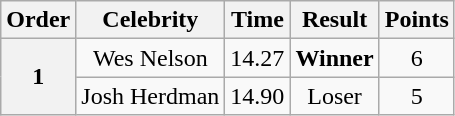<table class="wikitable plainrowheaders" style="text-align:center;">
<tr>
<th>Order</th>
<th>Celebrity</th>
<th>Time</th>
<th>Result</th>
<th>Points</th>
</tr>
<tr>
<th rowspan=2>1</th>
<td>Wes Nelson</td>
<td>14.27</td>
<td><strong>Winner</strong></td>
<td>6</td>
</tr>
<tr>
<td>Josh Herdman</td>
<td>14.90</td>
<td>Loser</td>
<td>5</td>
</tr>
</table>
